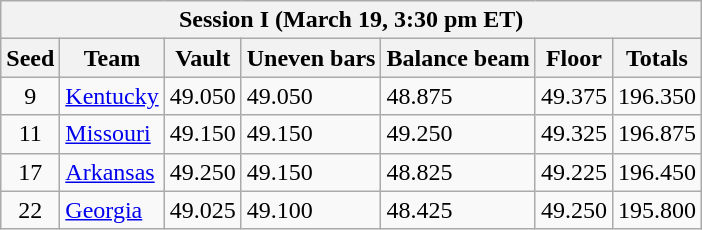<table class="wikitable sortable">
<tr>
<th colspan="7"><strong>Session I</strong> (March 19, 3:30 pm ET)</th>
</tr>
<tr>
<th>Seed</th>
<th>Team</th>
<th>Vault</th>
<th>Uneven bars</th>
<th>Balance beam</th>
<th>Floor</th>
<th>Totals</th>
</tr>
<tr>
<td align="center">9</td>
<td><a href='#'>Kentucky</a></td>
<td>49.050</td>
<td>49.050</td>
<td>48.875</td>
<td>49.375</td>
<td>196.350</td>
</tr>
<tr>
<td align="center">11</td>
<td><a href='#'>Missouri</a></td>
<td>49.150</td>
<td>49.150</td>
<td>49.250</td>
<td>49.325</td>
<td>196.875</td>
</tr>
<tr>
<td align="center">17</td>
<td><a href='#'>Arkansas</a></td>
<td>49.250</td>
<td>49.150</td>
<td>48.825</td>
<td>49.225</td>
<td>196.450</td>
</tr>
<tr>
<td align="center">22</td>
<td><a href='#'>Georgia</a></td>
<td>49.025</td>
<td>49.100</td>
<td>48.425</td>
<td>49.250</td>
<td>195.800</td>
</tr>
</table>
